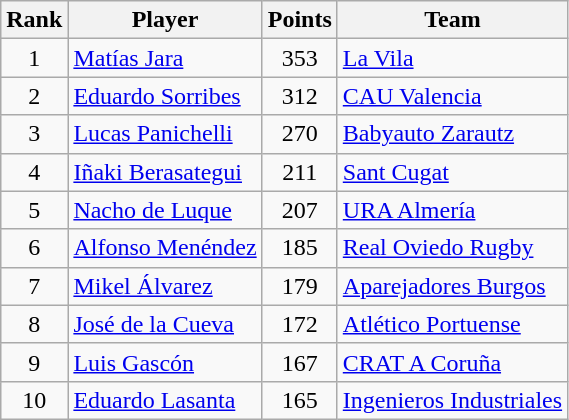<table class="wikitable">
<tr>
<th>Rank</th>
<th>Player</th>
<th>Points</th>
<th>Team</th>
</tr>
<tr>
<td rowspan=1 align=center>1</td>
<td> <a href='#'>Matías Jara</a></td>
<td style="text-align:center;">353</td>
<td><a href='#'>La Vila</a></td>
</tr>
<tr>
<td rowspan=1 align=center>2</td>
<td> <a href='#'>Eduardo Sorribes</a></td>
<td style="text-align:center;">312</td>
<td><a href='#'>CAU Valencia</a></td>
</tr>
<tr>
<td rowspan=1 align=center>3</td>
<td> <a href='#'>Lucas Panichelli</a></td>
<td style="text-align:center;">270</td>
<td><a href='#'>Babyauto Zarautz</a></td>
</tr>
<tr>
<td rowspan=1 align=center>4</td>
<td> <a href='#'>Iñaki Berasategui</a></td>
<td style="text-align:center;">211</td>
<td><a href='#'>Sant Cugat</a></td>
</tr>
<tr>
<td rowspan=1 align=center>5</td>
<td> <a href='#'>Nacho de Luque</a></td>
<td style="text-align:center;">207</td>
<td><a href='#'>URA Almería</a></td>
</tr>
<tr>
<td rowspan=1 align=center>6</td>
<td> <a href='#'>Alfonso Menéndez</a></td>
<td style="text-align:center;">185</td>
<td><a href='#'>Real Oviedo Rugby</a></td>
</tr>
<tr>
<td rowspan=1 align=center>7</td>
<td> <a href='#'>Mikel Álvarez</a></td>
<td style="text-align:center;">179</td>
<td><a href='#'>Aparejadores Burgos</a></td>
</tr>
<tr>
<td rowspan=1 align=center>8</td>
<td> <a href='#'>José de la Cueva</a></td>
<td style="text-align:center;">172</td>
<td><a href='#'>Atlético Portuense</a></td>
</tr>
<tr>
<td rowspan=1 align=center>9</td>
<td> <a href='#'>Luis Gascón</a></td>
<td style="text-align:center;">167</td>
<td><a href='#'>CRAT A Coruña</a></td>
</tr>
<tr>
<td rowspan=1 align=center>10</td>
<td> <a href='#'>Eduardo Lasanta</a></td>
<td style="text-align:center;">165</td>
<td><a href='#'>Ingenieros Industriales</a></td>
</tr>
</table>
